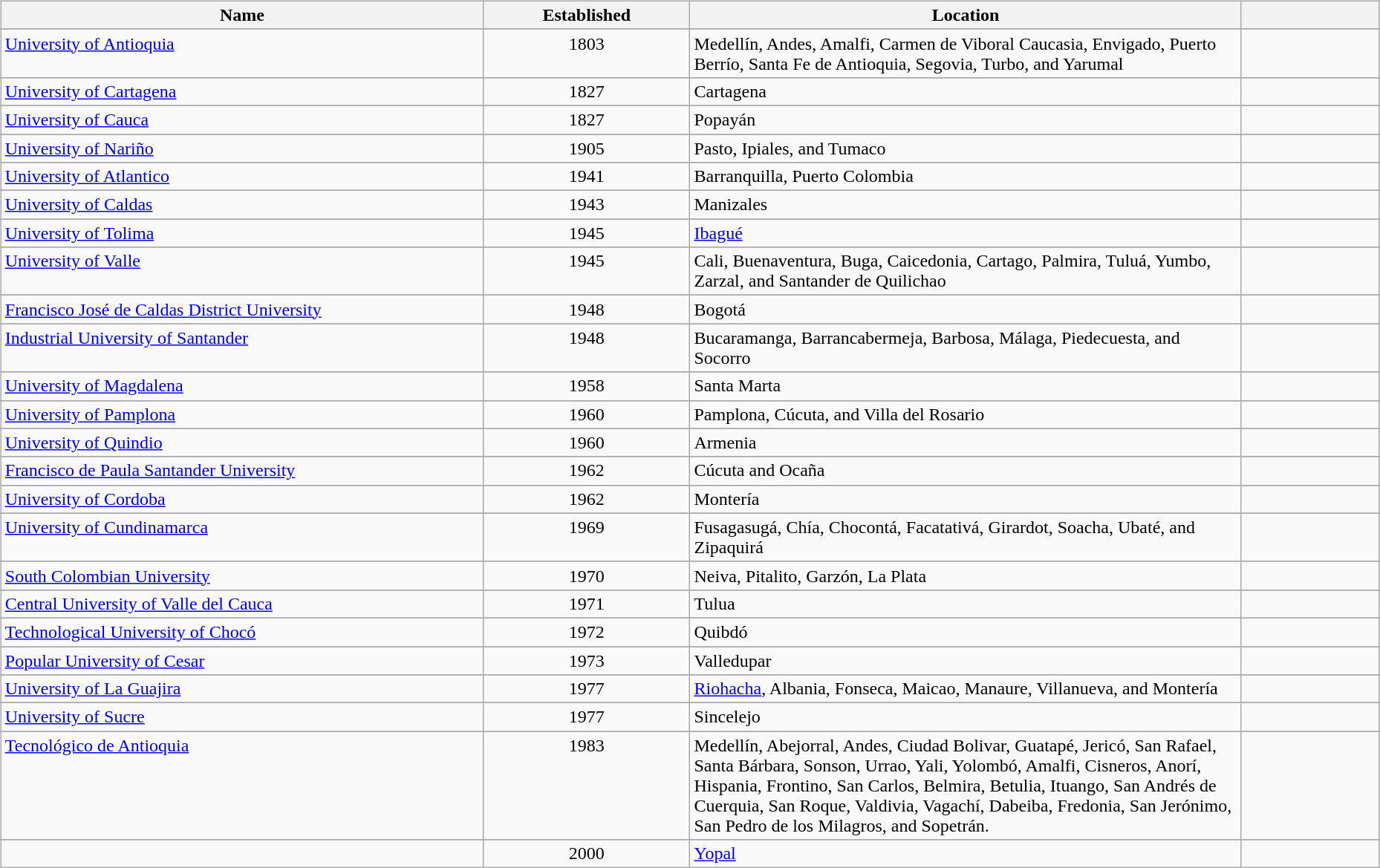<table style="width:100%;">
<tr style="vertical-align:top;">
<td></td>
<td>   <br><table class="wikitable" width="*">
<tr>
<th width="35%">Name</th>
<th width="15%">Established</th>
<th width="*">Location</th>
<th width="10%"></th>
</tr>
<tr valign="top">
</tr>
<tr valign="top">
<td><a href='#'>University of Antioquia</a></td>
<td align="center">1803</td>
<td>Medellín, Andes, Amalfi, Carmen de Viboral Caucasia, Envigado, Puerto Berrío, Santa Fe de Antioquia, Segovia, Turbo, and Yarumal</td>
<td align="center"></td>
</tr>
<tr valign="top">
</tr>
<tr valign="top">
<td><a href='#'>University of Cartagena</a></td>
<td align="center">1827</td>
<td>Cartagena</td>
<td align="center"></td>
</tr>
<tr valign="top">
</tr>
<tr valign="top">
<td><a href='#'>University of Cauca</a></td>
<td align="center">1827</td>
<td>Popayán</td>
<td align="center"></td>
</tr>
<tr valign="top">
</tr>
<tr valign="top">
<td><a href='#'>University of Nariño</a></td>
<td align="center">1905</td>
<td>Pasto, Ipiales, and Tumaco</td>
<td align="center"></td>
</tr>
<tr valign="top">
</tr>
<tr valign="top">
<td><a href='#'>University of Atlantico</a></td>
<td align="center">1941</td>
<td>Barranquilla, Puerto Colombia</td>
<td align="center"></td>
</tr>
<tr valign="top">
</tr>
<tr valign="top">
<td><a href='#'>University of Caldas</a></td>
<td align="center">1943</td>
<td>Manizales</td>
<td align="center"></td>
</tr>
<tr valign="top">
</tr>
<tr valign="top">
<td><a href='#'>University of Tolima</a></td>
<td align="center">1945</td>
<td><a href='#'>Ibagué</a></td>
<td align="center"></td>
</tr>
<tr valign="top">
</tr>
<tr valign="top">
<td><a href='#'>University of Valle</a></td>
<td align="center">1945</td>
<td>Cali, Buenaventura, Buga, Caicedonia, Cartago, Palmira, Tuluá, Yumbo, Zarzal, and Santander de Quilichao</td>
<td align="center"></td>
</tr>
<tr valign="top">
</tr>
<tr valign="top">
<td><a href='#'>Francisco José de Caldas District University</a></td>
<td align="center">1948</td>
<td>Bogotá</td>
<td align="center"></td>
</tr>
<tr valign="top">
</tr>
<tr valign="top">
<td><a href='#'>Industrial University of Santander</a></td>
<td align="center">1948</td>
<td>Bucaramanga, Barrancabermeja, Barbosa, Málaga, Piedecuesta, and Socorro</td>
<td align="center"></td>
</tr>
<tr valign="top">
</tr>
<tr valign="top">
<td><a href='#'>University of Magdalena</a></td>
<td align="center">1958</td>
<td>Santa Marta</td>
<td align="center"></td>
</tr>
<tr valign="top">
</tr>
<tr valign="top">
<td><a href='#'>University of Pamplona</a></td>
<td align="center">1960</td>
<td>Pamplona, Cúcuta, and Villa del Rosario</td>
<td align="center"></td>
</tr>
<tr valign="top">
</tr>
<tr valign="top">
<td><a href='#'>University of Quindio</a></td>
<td align="center">1960</td>
<td>Armenia</td>
<td align="center"></td>
</tr>
<tr valign="top">
</tr>
<tr valign="top">
<td><a href='#'>Francisco de Paula Santander University</a></td>
<td align="center">1962</td>
<td>Cúcuta and Ocaña</td>
<td align="center"></td>
</tr>
<tr valign="top">
</tr>
<tr valign="top">
<td><a href='#'>University of Cordoba</a></td>
<td align="center">1962</td>
<td>Montería</td>
<td align="center"></td>
</tr>
<tr valign="top">
</tr>
<tr valign="top">
<td><a href='#'>University of Cundinamarca</a></td>
<td align="center">1969</td>
<td>Fusagasugá, Chía, Chocontá, Facatativá, Girardot, Soacha, Ubaté, and Zipaquirá</td>
<td align="center"></td>
</tr>
<tr valign="top">
</tr>
<tr valign="top">
<td><a href='#'>South Colombian University</a></td>
<td align="center">1970</td>
<td>Neiva, Pitalito, Garzón, La Plata</td>
<td align="center"></td>
</tr>
<tr valign="top">
</tr>
<tr valign="top">
<td><a href='#'>Central University of Valle del Cauca</a></td>
<td align="center">1971</td>
<td>Tulua</td>
<td align="center"></td>
</tr>
<tr valign="top">
</tr>
<tr valign="top">
<td><a href='#'>Technological University of Chocó</a></td>
<td align="center">1972</td>
<td>Quibdó</td>
<td align="center"></td>
</tr>
<tr valign="top">
</tr>
<tr valign="top">
<td><a href='#'>Popular University of Cesar</a></td>
<td align="center">1973</td>
<td>Valledupar</td>
<td align="center"></td>
</tr>
<tr valign="top">
</tr>
<tr valign="top">
<td><a href='#'>University of La Guajira</a></td>
<td align="center">1977</td>
<td><a href='#'>Riohacha</a>, Albania, Fonseca, Maicao, Manaure, Villanueva, and Montería</td>
<td align="center"></td>
</tr>
<tr valign="top">
</tr>
<tr valign="top">
<td><a href='#'>University of Sucre</a></td>
<td align="center">1977</td>
<td>Sincelejo</td>
<td align="center"></td>
</tr>
<tr valign="top">
</tr>
<tr valign="top">
<td><a href='#'>Tecnológico de Antioquia</a></td>
<td align="center">1983</td>
<td>Medellín, Abejorral, Andes, Ciudad Bolivar, Guatapé, Jericó, San Rafael, Santa Bárbara, Sonson, Urrao, Yali, Yolombó, Amalfi, Cisneros, Anorí, Hispania, Frontino, San Carlos, Belmira, Betulia, Ituango, San Andrés de Cuerquia, San Roque, Valdivia, Vagachí, Dabeiba, Fredonia, San Jerónimo, San Pedro de los Milagros, and Sopetrán.</td>
<td align="center"></td>
</tr>
<tr valign="top">
</tr>
<tr valign="top">
<td></td>
<td align="center">2000</td>
<td><a href='#'>Yopal</a></td>
<td align="center"></td>
</tr>
</table>
</td>
</tr>
</table>
